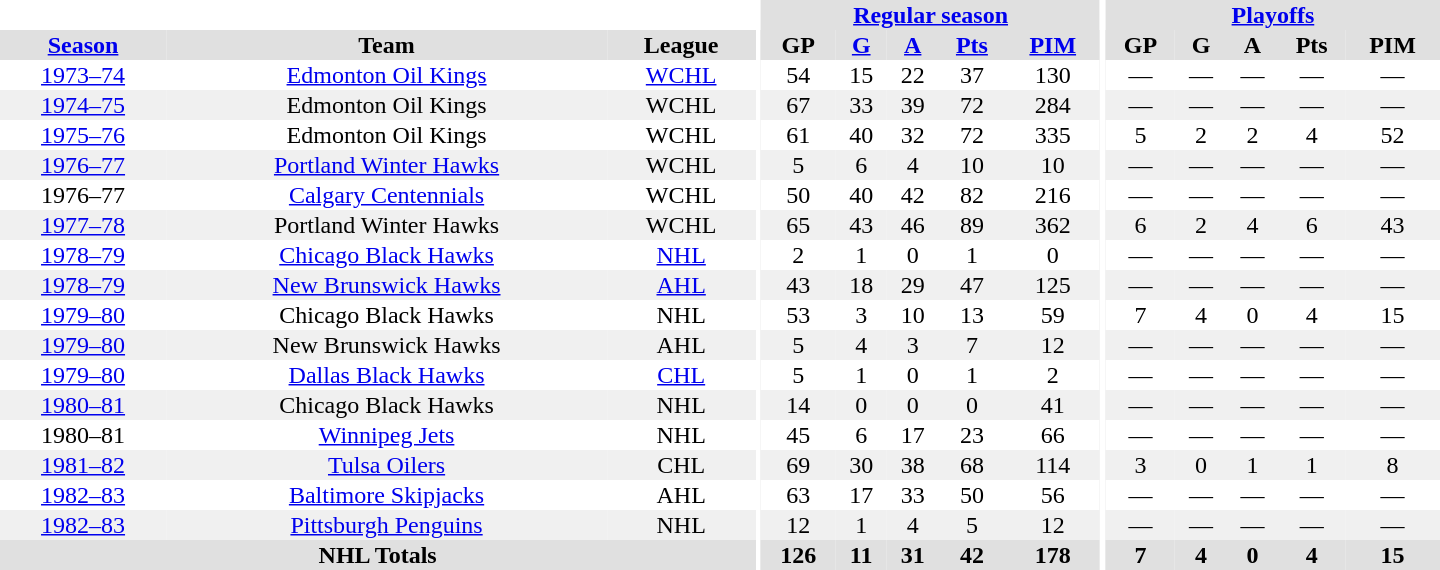<table border="0" cellpadding="1" cellspacing="0" style="text-align:center; width:60em">
<tr bgcolor="#e0e0e0">
<th colspan="3" bgcolor="#ffffff"></th>
<th rowspan="100" bgcolor="#ffffff"></th>
<th colspan="5"><a href='#'>Regular season</a></th>
<th rowspan="100" bgcolor="#ffffff"></th>
<th colspan="5"><a href='#'>Playoffs</a></th>
</tr>
<tr bgcolor="#e0e0e0">
<th><a href='#'>Season</a></th>
<th>Team</th>
<th>League</th>
<th>GP</th>
<th><a href='#'>G</a></th>
<th><a href='#'>A</a></th>
<th><a href='#'>Pts</a></th>
<th><a href='#'>PIM</a></th>
<th>GP</th>
<th>G</th>
<th>A</th>
<th>Pts</th>
<th>PIM</th>
</tr>
<tr>
<td><a href='#'>1973–74</a></td>
<td><a href='#'>Edmonton Oil Kings</a></td>
<td><a href='#'>WCHL</a></td>
<td>54</td>
<td>15</td>
<td>22</td>
<td>37</td>
<td>130</td>
<td>—</td>
<td>—</td>
<td>—</td>
<td>—</td>
<td>—</td>
</tr>
<tr bgcolor="#f0f0f0">
<td><a href='#'>1974–75</a></td>
<td>Edmonton Oil Kings</td>
<td>WCHL</td>
<td>67</td>
<td>33</td>
<td>39</td>
<td>72</td>
<td>284</td>
<td>—</td>
<td>—</td>
<td>—</td>
<td>—</td>
<td>—</td>
</tr>
<tr>
<td><a href='#'>1975–76</a></td>
<td>Edmonton Oil Kings</td>
<td>WCHL</td>
<td>61</td>
<td>40</td>
<td>32</td>
<td>72</td>
<td>335</td>
<td>5</td>
<td>2</td>
<td>2</td>
<td>4</td>
<td>52</td>
</tr>
<tr bgcolor="#f0f0f0">
<td><a href='#'>1976–77</a></td>
<td><a href='#'>Portland Winter Hawks</a></td>
<td>WCHL</td>
<td>5</td>
<td>6</td>
<td>4</td>
<td>10</td>
<td>10</td>
<td>—</td>
<td>—</td>
<td>—</td>
<td>—</td>
<td>—</td>
</tr>
<tr>
<td>1976–77</td>
<td><a href='#'>Calgary Centennials</a></td>
<td>WCHL</td>
<td>50</td>
<td>40</td>
<td>42</td>
<td>82</td>
<td>216</td>
<td>—</td>
<td>—</td>
<td>—</td>
<td>—</td>
<td>—</td>
</tr>
<tr bgcolor="#f0f0f0">
<td><a href='#'>1977–78</a></td>
<td>Portland Winter Hawks</td>
<td>WCHL</td>
<td>65</td>
<td>43</td>
<td>46</td>
<td>89</td>
<td>362</td>
<td>6</td>
<td>2</td>
<td>4</td>
<td>6</td>
<td>43</td>
</tr>
<tr>
<td><a href='#'>1978–79</a></td>
<td><a href='#'>Chicago Black Hawks</a></td>
<td><a href='#'>NHL</a></td>
<td>2</td>
<td>1</td>
<td>0</td>
<td>1</td>
<td>0</td>
<td>—</td>
<td>—</td>
<td>—</td>
<td>—</td>
<td>—</td>
</tr>
<tr bgcolor="#f0f0f0">
<td><a href='#'>1978–79</a></td>
<td><a href='#'>New Brunswick Hawks</a></td>
<td><a href='#'>AHL</a></td>
<td>43</td>
<td>18</td>
<td>29</td>
<td>47</td>
<td>125</td>
<td>—</td>
<td>—</td>
<td>—</td>
<td>—</td>
<td>—</td>
</tr>
<tr>
<td><a href='#'>1979–80</a></td>
<td>Chicago Black Hawks</td>
<td>NHL</td>
<td>53</td>
<td>3</td>
<td>10</td>
<td>13</td>
<td>59</td>
<td>7</td>
<td>4</td>
<td>0</td>
<td>4</td>
<td>15</td>
</tr>
<tr bgcolor="#f0f0f0">
<td><a href='#'>1979–80</a></td>
<td>New Brunswick Hawks</td>
<td>AHL</td>
<td>5</td>
<td>4</td>
<td>3</td>
<td>7</td>
<td>12</td>
<td>—</td>
<td>—</td>
<td>—</td>
<td>—</td>
<td>—</td>
</tr>
<tr>
<td><a href='#'>1979–80</a></td>
<td><a href='#'>Dallas Black Hawks</a></td>
<td><a href='#'>CHL</a></td>
<td>5</td>
<td>1</td>
<td>0</td>
<td>1</td>
<td>2</td>
<td>—</td>
<td>—</td>
<td>—</td>
<td>—</td>
<td>—</td>
</tr>
<tr bgcolor="#f0f0f0">
<td><a href='#'>1980–81</a></td>
<td>Chicago Black Hawks</td>
<td>NHL</td>
<td>14</td>
<td>0</td>
<td>0</td>
<td>0</td>
<td>41</td>
<td>—</td>
<td>—</td>
<td>—</td>
<td>—</td>
<td>—</td>
</tr>
<tr>
<td>1980–81</td>
<td><a href='#'>Winnipeg Jets</a></td>
<td>NHL</td>
<td>45</td>
<td>6</td>
<td>17</td>
<td>23</td>
<td>66</td>
<td>—</td>
<td>—</td>
<td>—</td>
<td>—</td>
<td>—</td>
</tr>
<tr bgcolor="#f0f0f0">
<td><a href='#'>1981–82</a></td>
<td><a href='#'>Tulsa Oilers</a></td>
<td>CHL</td>
<td>69</td>
<td>30</td>
<td>38</td>
<td>68</td>
<td>114</td>
<td>3</td>
<td>0</td>
<td>1</td>
<td>1</td>
<td>8</td>
</tr>
<tr>
<td><a href='#'>1982–83</a></td>
<td><a href='#'>Baltimore Skipjacks</a></td>
<td>AHL</td>
<td>63</td>
<td>17</td>
<td>33</td>
<td>50</td>
<td>56</td>
<td>—</td>
<td>—</td>
<td>—</td>
<td>—</td>
<td>—</td>
</tr>
<tr bgcolor="#f0f0f0">
<td><a href='#'>1982–83</a></td>
<td><a href='#'>Pittsburgh Penguins</a></td>
<td>NHL</td>
<td>12</td>
<td>1</td>
<td>4</td>
<td>5</td>
<td>12</td>
<td>—</td>
<td>—</td>
<td>—</td>
<td>—</td>
<td>—</td>
</tr>
<tr bgcolor="#e0e0e0">
<th colspan="3">NHL Totals</th>
<th>126</th>
<th>11</th>
<th>31</th>
<th>42</th>
<th>178</th>
<th>7</th>
<th>4</th>
<th>0</th>
<th>4</th>
<th>15</th>
</tr>
</table>
